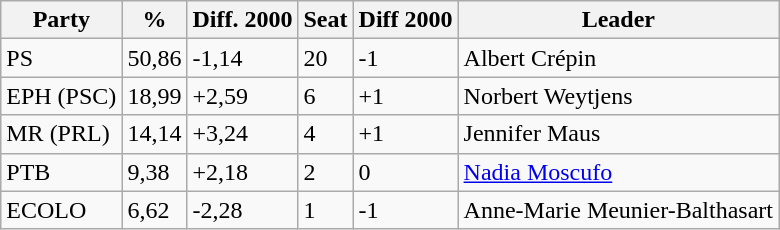<table class="wikitable">
<tr>
<th>Party</th>
<th>%</th>
<th>Diff. 2000</th>
<th>Seat</th>
<th>Diff 2000</th>
<th>Leader</th>
</tr>
<tr>
<td>PS</td>
<td>50,86</td>
<td>-1,14</td>
<td>20</td>
<td>-1</td>
<td>Albert Crépin</td>
</tr>
<tr>
<td>EPH (PSC)</td>
<td>18,99</td>
<td>+2,59</td>
<td>6</td>
<td>+1</td>
<td>Norbert Weytjens</td>
</tr>
<tr>
<td>MR (PRL)</td>
<td>14,14</td>
<td>+3,24</td>
<td>4</td>
<td>+1</td>
<td>Jennifer Maus </td>
</tr>
<tr>
<td>PTB</td>
<td>9,38</td>
<td>+2,18</td>
<td>2</td>
<td>0</td>
<td><a href='#'>Nadia Moscufo</a></td>
</tr>
<tr>
<td>ECOLO</td>
<td>6,62</td>
<td>-2,28</td>
<td>1</td>
<td>-1</td>
<td>Anne-Marie Meunier-Balthasart</td>
</tr>
</table>
